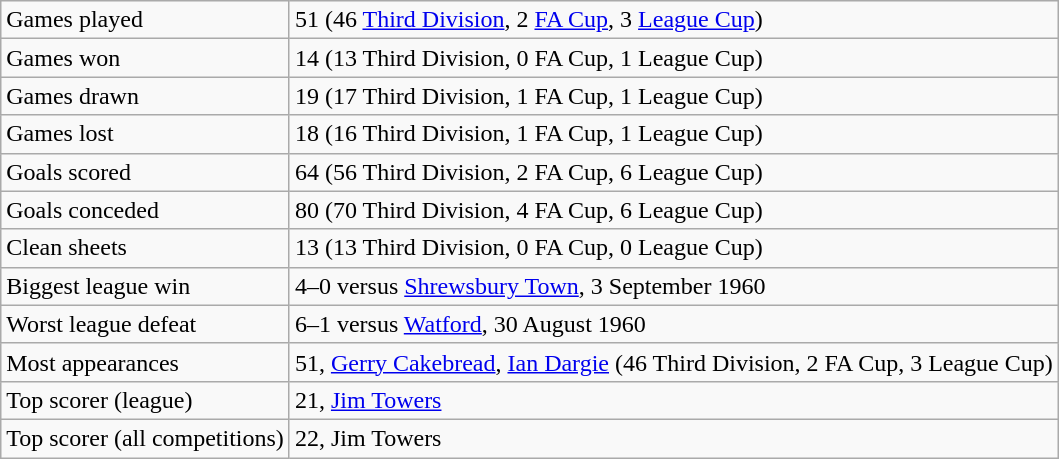<table class="wikitable">
<tr>
<td>Games played</td>
<td>51 (46 <a href='#'>Third Division</a>, 2 <a href='#'>FA Cup</a>, 3 <a href='#'>League Cup</a>)</td>
</tr>
<tr>
<td>Games won</td>
<td>14 (13 Third Division, 0 FA Cup, 1 League Cup)</td>
</tr>
<tr>
<td>Games drawn</td>
<td>19 (17 Third Division, 1 FA Cup, 1 League Cup)</td>
</tr>
<tr>
<td>Games lost</td>
<td>18 (16 Third Division, 1 FA Cup, 1 League Cup)</td>
</tr>
<tr>
<td>Goals scored</td>
<td>64 (56 Third Division, 2 FA Cup, 6 League Cup)</td>
</tr>
<tr>
<td>Goals conceded</td>
<td>80 (70 Third Division, 4 FA Cup, 6 League Cup)</td>
</tr>
<tr>
<td>Clean sheets</td>
<td>13 (13 Third Division, 0 FA Cup, 0 League Cup)</td>
</tr>
<tr>
<td>Biggest league win</td>
<td>4–0 versus <a href='#'>Shrewsbury Town</a>, 3 September 1960</td>
</tr>
<tr>
<td>Worst league defeat</td>
<td>6–1 versus <a href='#'>Watford</a>, 30 August 1960</td>
</tr>
<tr>
<td>Most appearances</td>
<td>51, <a href='#'>Gerry Cakebread</a>, <a href='#'>Ian Dargie</a> (46 Third Division, 2 FA Cup, 3 League Cup)</td>
</tr>
<tr>
<td>Top scorer (league)</td>
<td>21, <a href='#'>Jim Towers</a></td>
</tr>
<tr>
<td>Top scorer (all competitions)</td>
<td>22, Jim Towers</td>
</tr>
</table>
